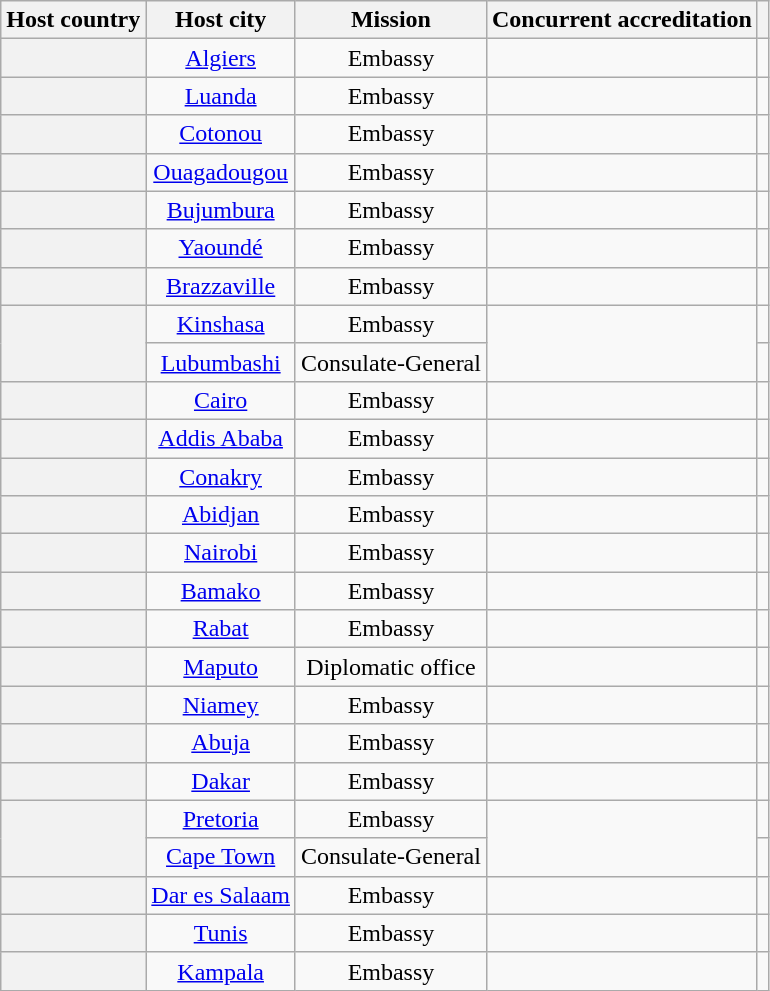<table class="wikitable plainrowheaders" style="text-align:center;">
<tr>
<th scope="col">Host country</th>
<th scope="col">Host city</th>
<th scope="col">Mission</th>
<th scope="col">Concurrent accreditation</th>
<th scope="col"></th>
</tr>
<tr>
<th scope="row"></th>
<td><a href='#'>Algiers</a></td>
<td>Embassy</td>
<td></td>
<td></td>
</tr>
<tr>
<th scope="row"></th>
<td><a href='#'>Luanda</a></td>
<td>Embassy</td>
<td></td>
<td></td>
</tr>
<tr>
<th scope="row"></th>
<td><a href='#'>Cotonou</a></td>
<td>Embassy</td>
<td></td>
<td></td>
</tr>
<tr>
<th scope="row"></th>
<td><a href='#'>Ouagadougou</a></td>
<td>Embassy</td>
<td></td>
<td></td>
</tr>
<tr>
<th scope="row"></th>
<td><a href='#'>Bujumbura</a></td>
<td>Embassy</td>
<td></td>
<td></td>
</tr>
<tr>
<th scope="row"></th>
<td><a href='#'>Yaoundé</a></td>
<td>Embassy</td>
<td></td>
<td></td>
</tr>
<tr>
<th scope="row"></th>
<td><a href='#'>Brazzaville</a></td>
<td>Embassy</td>
<td></td>
<td></td>
</tr>
<tr>
<th scope="row" rowspan="2"></th>
<td><a href='#'>Kinshasa</a></td>
<td>Embassy</td>
<td rowspan="2"></td>
<td></td>
</tr>
<tr>
<td><a href='#'>Lubumbashi</a></td>
<td>Consulate-General</td>
<td></td>
</tr>
<tr>
<th scope="row"></th>
<td><a href='#'>Cairo</a></td>
<td>Embassy</td>
<td></td>
<td></td>
</tr>
<tr>
<th scope="row"></th>
<td><a href='#'>Addis Ababa</a></td>
<td>Embassy</td>
<td></td>
<td></td>
</tr>
<tr>
<th scope="row"></th>
<td><a href='#'>Conakry</a></td>
<td>Embassy</td>
<td></td>
<td></td>
</tr>
<tr>
<th scope="row"></th>
<td><a href='#'>Abidjan</a></td>
<td>Embassy</td>
<td></td>
<td></td>
</tr>
<tr>
<th scope="row"></th>
<td><a href='#'>Nairobi</a></td>
<td>Embassy</td>
<td></td>
<td></td>
</tr>
<tr>
<th scope="row"></th>
<td><a href='#'>Bamako</a></td>
<td>Embassy</td>
<td></td>
<td></td>
</tr>
<tr>
<th scope="row"></th>
<td><a href='#'>Rabat</a></td>
<td>Embassy</td>
<td></td>
<td></td>
</tr>
<tr>
<th scope="row"></th>
<td><a href='#'>Maputo</a></td>
<td>Diplomatic office</td>
<td></td>
<td></td>
</tr>
<tr>
<th scope="row"></th>
<td><a href='#'>Niamey</a></td>
<td>Embassy</td>
<td></td>
<td></td>
</tr>
<tr>
<th scope="row"></th>
<td><a href='#'>Abuja</a></td>
<td>Embassy</td>
<td></td>
</tr>
<tr>
<th scope="row"></th>
<td><a href='#'>Dakar</a></td>
<td>Embassy</td>
<td></td>
<td></td>
</tr>
<tr>
<th scope="row" rowspan="2"></th>
<td><a href='#'>Pretoria</a></td>
<td>Embassy</td>
<td rowspan="2"></td>
<td></td>
</tr>
<tr>
<td><a href='#'>Cape Town</a></td>
<td>Consulate-General</td>
<td></td>
</tr>
<tr>
<th scope="row"></th>
<td><a href='#'>Dar es Salaam</a></td>
<td>Embassy</td>
<td></td>
<td></td>
</tr>
<tr>
<th scope="row"></th>
<td><a href='#'>Tunis</a></td>
<td>Embassy</td>
<td></td>
<td></td>
</tr>
<tr>
<th scope="row"></th>
<td><a href='#'>Kampala</a></td>
<td>Embassy</td>
<td></td>
<td></td>
</tr>
</table>
